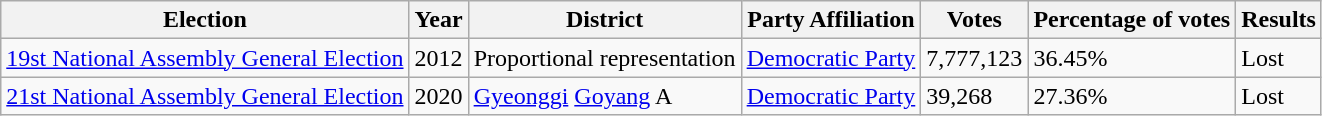<table class="wikitable">
<tr>
<th>Election</th>
<th>Year</th>
<th>District</th>
<th>Party Affiliation</th>
<th>Votes</th>
<th>Percentage of votes</th>
<th>Results</th>
</tr>
<tr>
<td><a href='#'>19st National Assembly General Election</a></td>
<td>2012</td>
<td>Proportional representation</td>
<td><a href='#'>Democratic Party</a></td>
<td>7,777,123</td>
<td>36.45%</td>
<td>Lost</td>
</tr>
<tr>
<td><a href='#'>21st National Assembly General Election</a></td>
<td>2020</td>
<td><a href='#'>Gyeonggi</a> <a href='#'>Goyang</a> A</td>
<td><a href='#'>Democratic Party</a></td>
<td>39,268</td>
<td>27.36%</td>
<td>Lost</td>
</tr>
</table>
